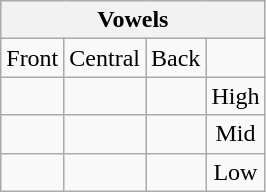<table class="wikitable" style="text-align: center;">
<tr>
<th colspan="4">Vowels</th>
</tr>
<tr>
<td>Front</td>
<td>Central</td>
<td>Back</td>
<td></td>
</tr>
<tr>
<td></td>
<td></td>
<td></td>
<td>High</td>
</tr>
<tr>
<td></td>
<td></td>
<td></td>
<td>Mid</td>
</tr>
<tr>
<td></td>
<td></td>
<td></td>
<td>Low</td>
</tr>
</table>
